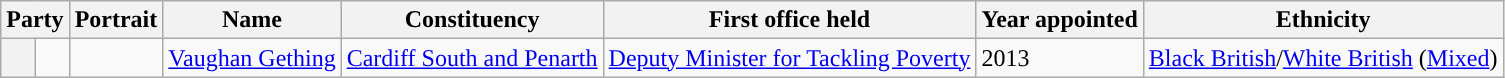<table class="wikitable sortable">
<tr>
<th colspan=2>Party</th>
<th>Portrait</th>
<th>Name</th>
<th>Constituency</th>
<th>First office held</th>
<th>Year appointed</th>
<th>Ethnicity</th>
</tr>
<tr>
<th style="background-color: "></th>
<td></td>
<td></td>
<td><a href='#'>Vaughan Gething</a></td>
<td><a href='#'>Cardiff South and Penarth</a></td>
<td><a href='#'>Deputy Minister for Tackling Poverty</a></td>
<td>2013</td>
<td><a href='#'>Black British</a>/<a href='#'>White British</a> (<a href='#'>Mixed</a>)</td>
</tr>
</table>
